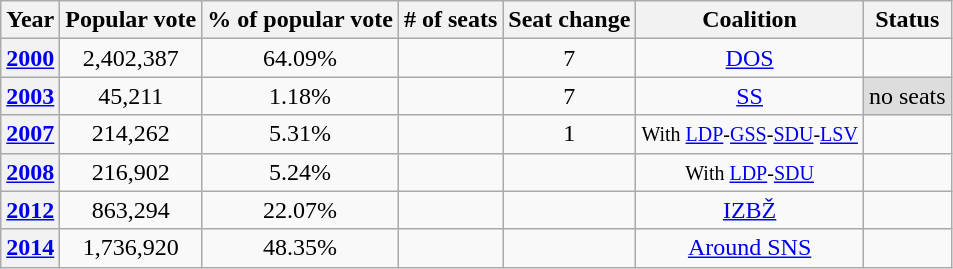<table class="wikitable sortable" style="text-align:center">
<tr>
<th>Year</th>
<th>Popular vote</th>
<th>% of popular vote</th>
<th># of seats</th>
<th>Seat change</th>
<th>Coalition</th>
<th>Status</th>
</tr>
<tr>
<th><a href='#'>2000</a></th>
<td>2,402,387</td>
<td>64.09%</td>
<td></td>
<td> 7</td>
<td><a href='#'>DOS</a></td>
<td></td>
</tr>
<tr>
<th><a href='#'>2003</a></th>
<td>45,211</td>
<td>1.18%</td>
<td></td>
<td> 7</td>
<td><a href='#'>SS</a></td>
<td style="background:#ddd;">no seats</td>
</tr>
<tr>
<th><a href='#'>2007</a></th>
<td>214,262</td>
<td>5.31%</td>
<td></td>
<td> 1</td>
<td><small>With <a href='#'>LDP</a>-<a href='#'>GSS</a>-<a href='#'>SDU</a>-<a href='#'>LSV</a></small></td>
<td></td>
</tr>
<tr>
<th><a href='#'>2008</a></th>
<td>216,902</td>
<td>5.24%</td>
<td></td>
<td></td>
<td><small>With <a href='#'>LDP</a>-<a href='#'>SDU</a></small></td>
<td></td>
</tr>
<tr>
<th><a href='#'>2012</a></th>
<td>863,294</td>
<td>22.07%</td>
<td></td>
<td></td>
<td><a href='#'>IZBŽ</a></td>
<td></td>
</tr>
<tr>
<th><a href='#'>2014</a></th>
<td>1,736,920</td>
<td>48.35%</td>
<td></td>
<td></td>
<td><a href='#'>Around SNS</a></td>
<td></td>
</tr>
</table>
